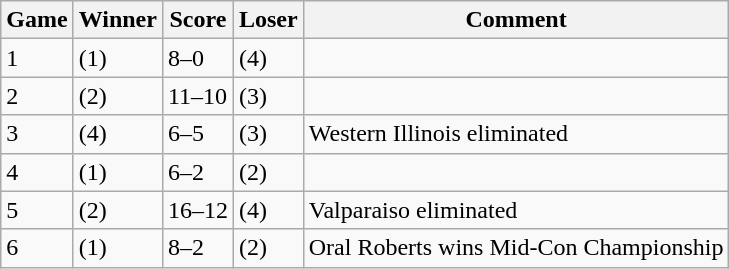<table class=wikitable>
<tr>
<th>Game</th>
<th>Winner</th>
<th>Score</th>
<th>Loser</th>
<th>Comment</th>
</tr>
<tr>
<td>1</td>
<td>(1) </td>
<td>8–0</td>
<td>(4) </td>
<td></td>
</tr>
<tr>
<td>2</td>
<td>(2) </td>
<td>11–10 </td>
<td>(3) </td>
<td></td>
</tr>
<tr>
<td>3</td>
<td>(4) </td>
<td>6–5 </td>
<td>(3) </td>
<td>Western Illinois eliminated</td>
</tr>
<tr>
<td>4</td>
<td>(1) </td>
<td>6–2</td>
<td>(2) </td>
<td></td>
</tr>
<tr>
<td>5</td>
<td>(2) </td>
<td>16–12 </td>
<td>(4) </td>
<td>Valparaiso eliminated</td>
</tr>
<tr>
<td>6</td>
<td>(1) </td>
<td>8–2</td>
<td>(2) </td>
<td>Oral Roberts wins Mid-Con Championship</td>
</tr>
</table>
